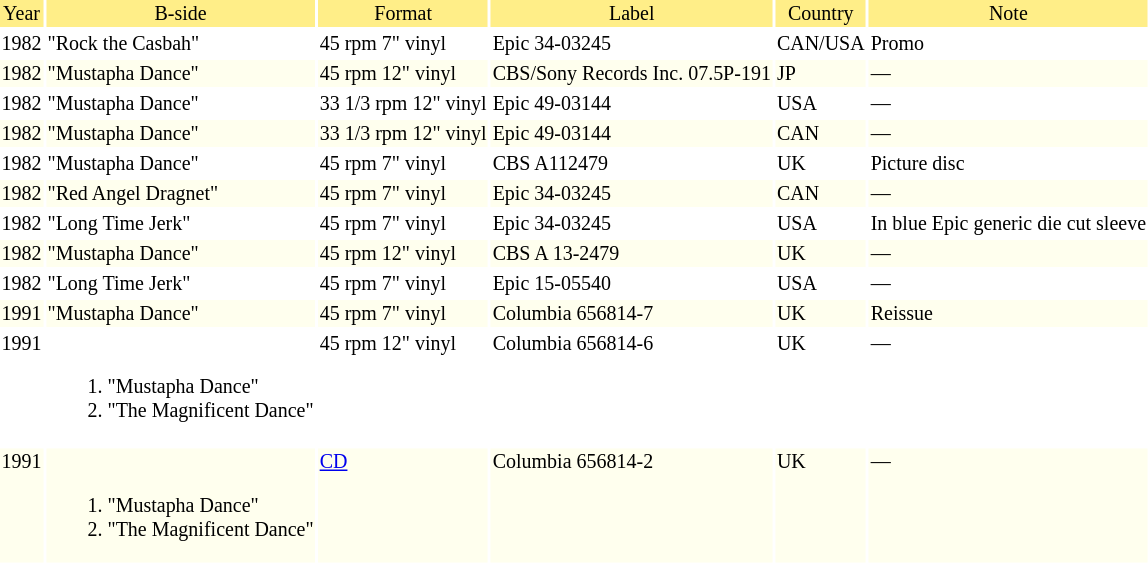<table style="font-size:10pt;">
<tr style="background:#fe8; text-align:center;">
<td>Year</td>
<td>B-side</td>
<td>Format</td>
<td>Label</td>
<td>Country</td>
<td>Note</td>
</tr>
<tr>
<td valign="top">1982</td>
<td valign="top">"Rock the Casbah"</td>
<td valign="top">45 rpm 7" vinyl</td>
<td valign="top">Epic 34-03245</td>
<td valign="top">CAN/USA</td>
<td valign="top">Promo</td>
</tr>
<tr style="background: #ffe">
<td valign="top">1982</td>
<td valign="top">"Mustapha Dance"</td>
<td valign="top">45 rpm 12" vinyl</td>
<td valign="top">CBS/Sony Records Inc. 07.5P-191</td>
<td valign="top">JP</td>
<td valign="top">—</td>
</tr>
<tr>
<td valign="top">1982</td>
<td valign="top">"Mustapha Dance"</td>
<td valign="top">33 1/3 rpm 12" vinyl</td>
<td valign="top">Epic 49-03144</td>
<td valign="top">USA</td>
<td valign="top">—</td>
</tr>
<tr style="background: #ffe">
<td valign="top">1982</td>
<td valign="top">"Mustapha Dance"</td>
<td valign="top">33 1/3 rpm 12" vinyl</td>
<td valign="top">Epic 49-03144</td>
<td valign="top">CAN</td>
<td valign="top">—</td>
</tr>
<tr>
<td valign="top">1982</td>
<td valign="top">"Mustapha Dance"</td>
<td valign="top">45 rpm 7" vinyl</td>
<td valign="top">CBS A112479</td>
<td valign="top">UK</td>
<td valign="top">Picture disc</td>
</tr>
<tr style="background: #ffe">
<td valign="top">1982</td>
<td valign="top">"Red Angel Dragnet"</td>
<td valign="top">45 rpm 7" vinyl</td>
<td valign="top">Epic 34-03245</td>
<td valign="top">CAN</td>
<td valign="top">—</td>
</tr>
<tr>
<td valign="top">1982</td>
<td valign="top">"Long Time Jerk"</td>
<td valign="top">45 rpm 7" vinyl</td>
<td valign="top">Epic 34-03245</td>
<td valign="top">USA</td>
<td valign="top">In blue Epic generic die cut sleeve</td>
</tr>
<tr style="background: #ffe">
<td valign="top">1982</td>
<td valign="top">"Mustapha Dance"</td>
<td valign="top">45 rpm 12" vinyl</td>
<td valign="top">CBS A 13-2479</td>
<td valign="top">UK</td>
<td valign="top">—</td>
</tr>
<tr>
<td valign="top">1982</td>
<td valign="top">"Long Time Jerk"</td>
<td valign="top">45 rpm 7" vinyl</td>
<td valign="top">Epic 15-05540</td>
<td valign="top">USA</td>
<td valign="top">—</td>
</tr>
<tr style="background: #ffe">
<td valign="top">1991</td>
<td valign="top">"Mustapha Dance"</td>
<td valign="top">45 rpm 7" vinyl</td>
<td valign="top">Columbia 656814-7</td>
<td valign="top">UK</td>
<td valign="top">Reissue</td>
</tr>
<tr>
<td valign="top">1991</td>
<td valign="top"><br><ol><li>"Mustapha Dance"</li><li>"The Magnificent Dance"</li></ol></td>
<td valign="top">45 rpm 12" vinyl</td>
<td valign="top">Columbia 656814-6</td>
<td valign="top">UK</td>
<td valign="top">—</td>
</tr>
<tr style="background: #ffe">
<td valign="top">1991</td>
<td valign="top"><br><ol><li>"Mustapha Dance"</li><li>"The Magnificent Dance"</li></ol></td>
<td valign="top"><a href='#'>CD</a></td>
<td valign="top">Columbia 656814-2</td>
<td valign="top">UK</td>
<td valign="top">—</td>
</tr>
</table>
